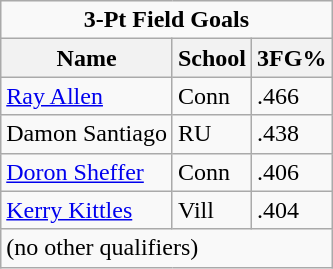<table class="wikitable">
<tr>
<td colspan=3 style="text-align:center;"><strong>3-Pt Field Goals</strong></td>
</tr>
<tr>
<th>Name</th>
<th>School</th>
<th>3FG%</th>
</tr>
<tr>
<td><a href='#'>Ray Allen</a></td>
<td>Conn</td>
<td>.466</td>
</tr>
<tr>
<td>Damon Santiago</td>
<td>RU</td>
<td>.438</td>
</tr>
<tr>
<td><a href='#'>Doron Sheffer</a></td>
<td>Conn</td>
<td>.406</td>
</tr>
<tr>
<td><a href='#'>Kerry Kittles</a></td>
<td>Vill</td>
<td>.404</td>
</tr>
<tr>
<td colspan=3>(no other qualifiers)</td>
</tr>
</table>
